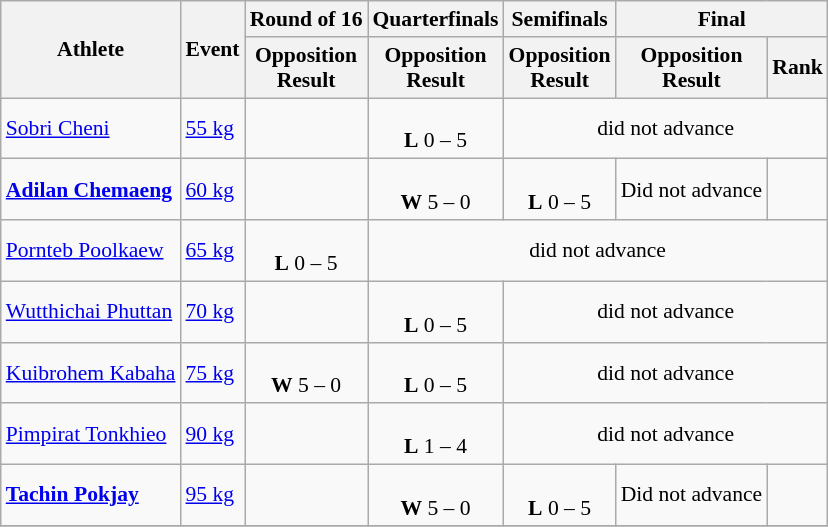<table class="wikitable" border="1" style="font-size:90%">
<tr>
<th rowspan=2>Athlete</th>
<th rowspan=2>Event</th>
<th>Round of 16</th>
<th>Quarterfinals</th>
<th>Semifinals</th>
<th colspan=2>Final</th>
</tr>
<tr>
<th>Opposition<br>Result</th>
<th>Opposition<br>Result</th>
<th>Opposition<br>Result</th>
<th>Opposition<br>Result</th>
<th>Rank</th>
</tr>
<tr align=center>
<td align=left><a href='#'>Sobri Cheni</a></td>
<td align=left><a href='#'>55 kg</a></td>
<td></td>
<td> <br> <strong>L</strong> 0 – 5</td>
<td colspan=5>did not advance</td>
</tr>
<tr align=center>
<td align=left><strong><a href='#'>Adilan Chemaeng</a></strong></td>
<td align=left><a href='#'>60 kg</a></td>
<td></td>
<td> <br> <strong>W</strong> 5 – 0</td>
<td> <br> <strong>L</strong> 0 – 5</td>
<td>Did not advance</td>
<td></td>
</tr>
<tr align=center>
<td align=left><a href='#'>Pornteb Poolkaew</a></td>
<td align=left><a href='#'>65 kg</a></td>
<td> <br> <strong>L</strong> 0 – 5</td>
<td colspan=6>did not advance</td>
</tr>
<tr align=center>
<td align=left><a href='#'>Wutthichai Phuttan</a></td>
<td align=left><a href='#'>70 kg</a></td>
<td></td>
<td> <br> <strong>L</strong> 0 – 5</td>
<td colspan=5>did not advance</td>
</tr>
<tr align=center>
<td align=left><a href='#'>Kuibrohem Kabaha</a></td>
<td align=left><a href='#'>75 kg</a></td>
<td> <br> <strong>W</strong> 5 – 0</td>
<td> <br> <strong>L</strong> 0 – 5</td>
<td colspan=5>did not advance</td>
</tr>
<tr align=center>
<td align=left><a href='#'>Pimpirat Tonkhieo</a></td>
<td align=left><a href='#'>90 kg</a></td>
<td></td>
<td> <br> <strong>L</strong> 1 – 4</td>
<td colspan=5>did not advance</td>
</tr>
<tr align=center>
<td align=left><strong><a href='#'>Tachin Pokjay</a></strong></td>
<td align=left><a href='#'>95 kg</a></td>
<td></td>
<td> <br> <strong>W</strong> 5 – 0</td>
<td> <br> <strong>L</strong> 0 – 5</td>
<td>Did not advance</td>
<td></td>
</tr>
<tr align=center>
</tr>
</table>
